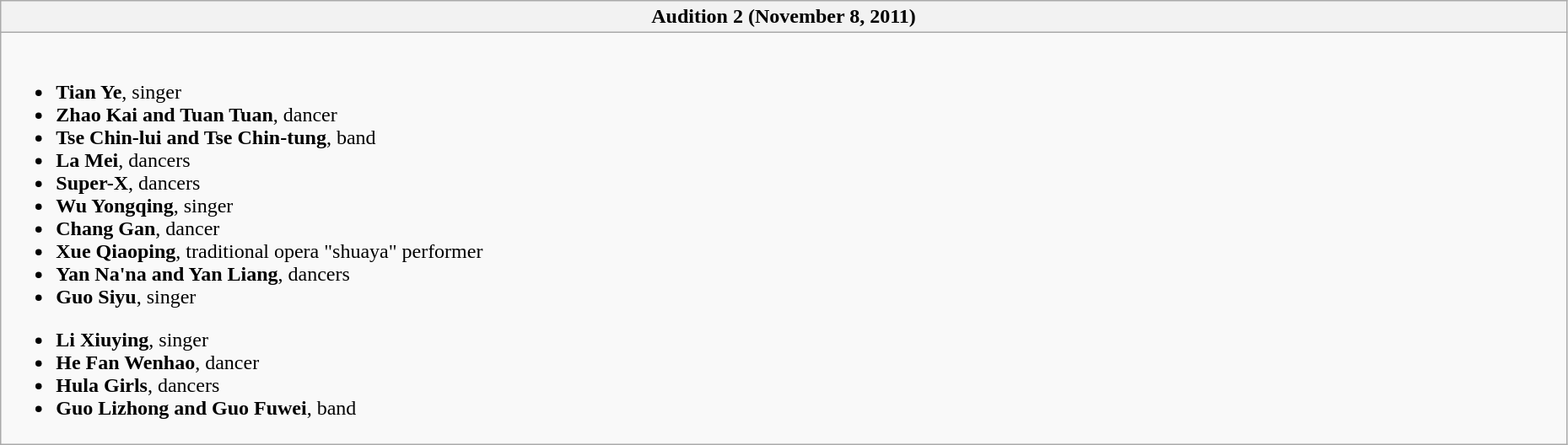<table class="wikitable collapsible collapsed" style="width: 98%">
<tr>
<th style="text-align: center">Audition 2 (November 8, 2011)</th>
</tr>
<tr>
<td><br><ul><li><strong>Tian Ye</strong>, singer </li><li><strong>Zhao Kai and Tuan Tuan</strong>, dancer </li><li><strong>Tse Chin-lui and Tse Chin-tung</strong>,  band </li><li><strong>La Mei</strong>, dancers </li><li><strong>Super-X</strong>, dancers </li><li><strong>Wu Yongqing</strong>, singer </li><li><strong>Chang Gan</strong>, dancer </li><li><strong>Xue Qiaoping</strong>, traditional opera "shuaya" performer</li><li><strong>Yan Na'na and Yan Liang</strong>, dancers</li><li><strong>Guo Siyu</strong>, singer </li></ul><ul><li><strong>Li Xiuying</strong>, singer</li><li><strong>He Fan Wenhao</strong>, dancer</li><li><strong>Hula Girls</strong>, dancers </li><li><strong>Guo Lizhong and Guo Fuwei</strong>, band </li></ul></td>
</tr>
</table>
